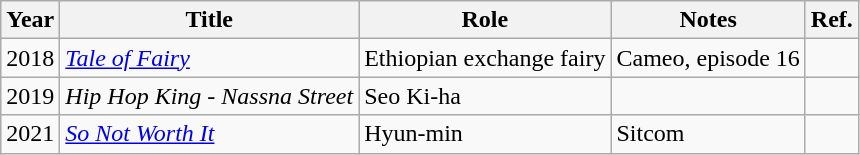<table class="wikitable sortable">
<tr>
<th>Year</th>
<th>Title</th>
<th>Role</th>
<th class="unsortable">Notes</th>
<th>Ref.</th>
</tr>
<tr>
<td>2018</td>
<td><em><a href='#'>Tale of Fairy</a></em></td>
<td>Ethiopian exchange fairy</td>
<td>Cameo, episode 16</td>
<td></td>
</tr>
<tr>
<td>2019</td>
<td><em>Hip Hop King - Nassna Street</em></td>
<td>Seo Ki-ha</td>
<td></td>
<td></td>
</tr>
<tr>
<td>2021</td>
<td><em><a href='#'>So Not Worth It</a></em></td>
<td>Hyun-min</td>
<td>Sitcom</td>
<td></td>
</tr>
</table>
